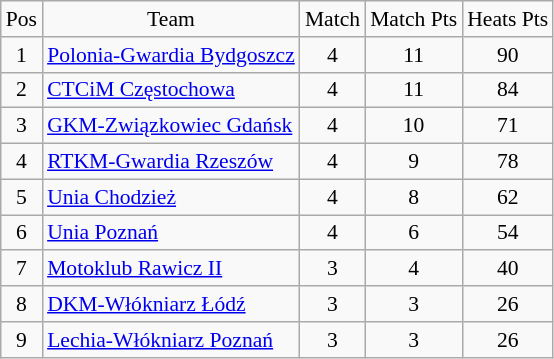<table class=wikitable style="font-size: 90%">
<tr align=center >
<td>Pos</td>
<td>Team</td>
<td>Match</td>
<td>Match Pts</td>
<td>Heats Pts</td>
</tr>
<tr align=center>
<td>1</td>
<td align=left><a href='#'>Polonia-Gwardia Bydgoszcz</a></td>
<td>4</td>
<td>11</td>
<td>90</td>
</tr>
<tr align=center>
<td>2</td>
<td align=left><a href='#'>CTCiM Częstochowa</a></td>
<td>4</td>
<td>11</td>
<td>84</td>
</tr>
<tr align=center>
<td>3</td>
<td align=left><a href='#'>GKM-Związkowiec Gdańsk</a></td>
<td>4</td>
<td>10</td>
<td>71</td>
</tr>
<tr align=center>
<td>4</td>
<td align=left><a href='#'>RTKM-Gwardia Rzeszów</a></td>
<td>4</td>
<td>9</td>
<td>78</td>
</tr>
<tr align=center>
<td>5</td>
<td align=left><a href='#'>Unia Chodzież</a></td>
<td>4</td>
<td>8</td>
<td>62</td>
</tr>
<tr align=center>
<td>6</td>
<td align=left><a href='#'>Unia Poznań</a></td>
<td>4</td>
<td>6</td>
<td>54</td>
</tr>
<tr align=center>
<td>7</td>
<td align=left><a href='#'>Motoklub Rawicz II</a></td>
<td>3</td>
<td>4</td>
<td>40</td>
</tr>
<tr align=center>
<td>8</td>
<td align=left><a href='#'>DKM-Włókniarz Łódź</a></td>
<td>3</td>
<td>3</td>
<td>26</td>
</tr>
<tr align=center>
<td>9</td>
<td align=left><a href='#'>Lechia-Włókniarz Poznań</a></td>
<td>3</td>
<td>3</td>
<td>26</td>
</tr>
</table>
